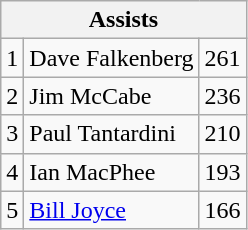<table class="wikitable">
<tr>
<th colspan=3>Assists</th>
</tr>
<tr>
<td>1</td>
<td>Dave Falkenberg</td>
<td>261</td>
</tr>
<tr>
<td>2</td>
<td>Jim McCabe</td>
<td>236</td>
</tr>
<tr>
<td>3</td>
<td>Paul Tantardini</td>
<td>210</td>
</tr>
<tr>
<td>4</td>
<td>Ian MacPhee</td>
<td>193</td>
</tr>
<tr>
<td>5</td>
<td><a href='#'>Bill Joyce</a></td>
<td>166</td>
</tr>
</table>
